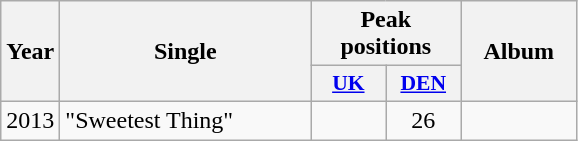<table class="wikitable">
<tr>
<th rowspan="2" style="text-align:center; width:10px;">Year</th>
<th rowspan="2" style="text-align:center; width:160px;">Single</th>
<th colspan="2" style="text-align:center; width:20px;">Peak positions</th>
<th rowspan="2" style="text-align:center; width:70px;">Album</th>
</tr>
<tr>
<th scope="col" style="width:3em;font-size:90%;"><a href='#'>UK</a></th>
<th scope="col" style="width:3em;font-size:90%;"><a href='#'>DEN</a></th>
</tr>
<tr>
<td style="text-align:center;">2013</td>
<td>"Sweetest Thing"</td>
<td style="text-align:center;"></td>
<td style="text-align:center;">26</td>
<td style="text-align:center;"></td>
</tr>
</table>
